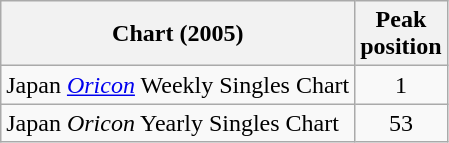<table class="wikitable sortable">
<tr>
<th>Chart (2005)</th>
<th>Peak<br>position</th>
</tr>
<tr>
<td>Japan <em><a href='#'>Oricon</a></em> Weekly Singles Chart</td>
<td align="center">1</td>
</tr>
<tr>
<td>Japan <em>Oricon</em> Yearly Singles Chart</td>
<td align="center">53</td>
</tr>
</table>
